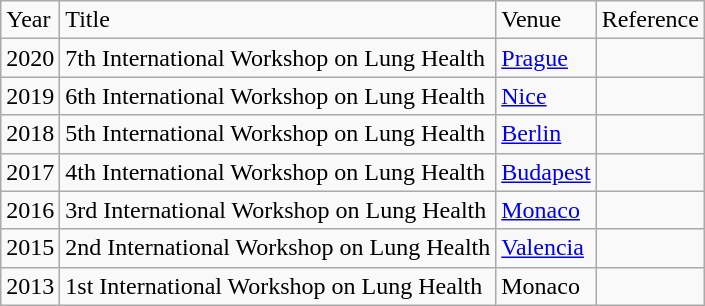<table class="wikitable">
<tr>
<td>Year</td>
<td>Title</td>
<td>Venue</td>
<td>Reference</td>
</tr>
<tr>
<td>2020</td>
<td>7th International Workshop on Lung Health</td>
<td><a href='#'>Prague</a></td>
<td></td>
</tr>
<tr>
<td>2019</td>
<td>6th International Workshop on Lung Health</td>
<td><a href='#'>Nice</a></td>
<td></td>
</tr>
<tr>
<td>2018</td>
<td>5th International Workshop on Lung Health</td>
<td><a href='#'>Berlin</a></td>
<td></td>
</tr>
<tr>
<td>2017</td>
<td>4th International Workshop on Lung Health</td>
<td><a href='#'>Budapest</a></td>
<td></td>
</tr>
<tr>
<td>2016</td>
<td>3rd International Workshop on Lung Health</td>
<td><a href='#'>Monaco</a></td>
<td></td>
</tr>
<tr>
<td>2015</td>
<td>2nd International Workshop on Lung Health</td>
<td><a href='#'>Valencia</a></td>
<td></td>
</tr>
<tr>
<td>2013</td>
<td>1st International Workshop on Lung Health</td>
<td>Monaco</td>
<td></td>
</tr>
</table>
